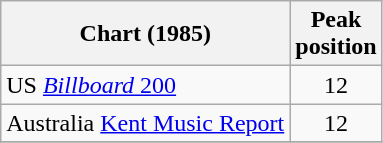<table class="wikitable">
<tr>
<th>Chart (1985)</th>
<th>Peak<br>position</th>
</tr>
<tr>
<td>US <a href='#'><em>Billboard</em> 200</a></td>
<td align="center">12</td>
</tr>
<tr>
<td>Australia  <a href='#'>Kent Music Report</a></td>
<td align="center">12</td>
</tr>
<tr>
</tr>
</table>
